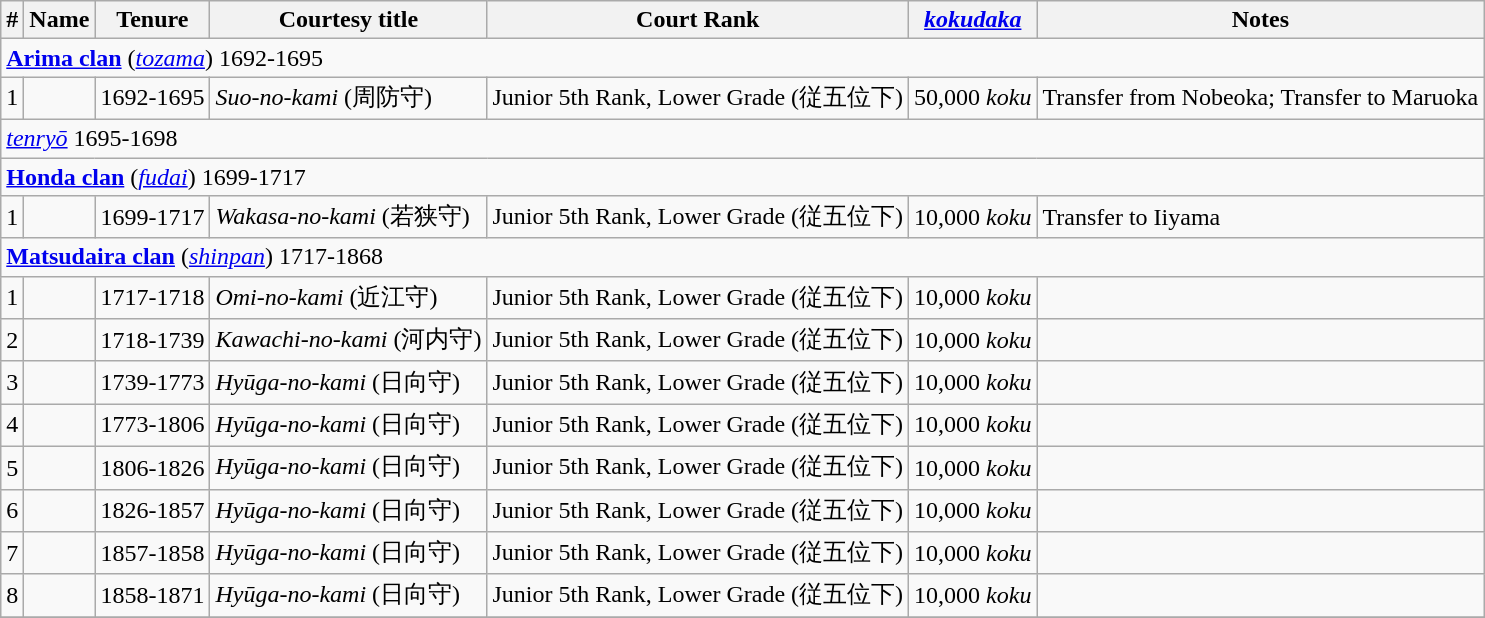<table class=wikitable>
<tr>
<th>#</th>
<th>Name</th>
<th>Tenure</th>
<th>Courtesy title</th>
<th>Court Rank</th>
<th><em><a href='#'>kokudaka</a></em></th>
<th>Notes</th>
</tr>
<tr>
<td colspan=7> <strong><a href='#'>Arima clan</a></strong> (<em><a href='#'>tozama</a></em>) 1692-1695</td>
</tr>
<tr>
<td>1</td>
<td></td>
<td>1692-1695</td>
<td><em>Suo-no-kami</em> (周防守)</td>
<td>Junior 5th Rank, Lower Grade (従五位下)</td>
<td>50,000 <em>koku</em></td>
<td>Transfer from Nobeoka; Transfer to Maruoka</td>
</tr>
<tr>
<td colspan=7> <em> <a href='#'>tenryō</a></em> 1695-1698</td>
</tr>
<tr>
<td colspan=7> <strong><a href='#'>Honda clan</a></strong> (<em><a href='#'>fudai</a></em>) 1699-1717</td>
</tr>
<tr>
<td>1</td>
<td></td>
<td>1699-1717</td>
<td><em>Wakasa-no-kami</em>  (若狭守)</td>
<td>Junior 5th Rank, Lower Grade (従五位下)</td>
<td>10,000 <em>koku</em></td>
<td>Transfer to Iiyama</td>
</tr>
<tr>
<td colspan=7> <strong><a href='#'>Matsudaira clan</a></strong> (<em><a href='#'>shinpan</a></em>) 1717-1868</td>
</tr>
<tr>
<td>1</td>
<td></td>
<td>1717-1718</td>
<td><em>Omi-no-kami</em> (近江守)</td>
<td>Junior 5th Rank, Lower Grade (従五位下)</td>
<td>10,000 <em>koku</em></td>
<td></td>
</tr>
<tr>
<td>2</td>
<td></td>
<td>1718-1739</td>
<td><em>Kawachi-no-kami</em> (河内守)</td>
<td>Junior 5th Rank, Lower Grade (従五位下)</td>
<td>10,000 <em>koku</em></td>
<td></td>
</tr>
<tr>
<td>3</td>
<td></td>
<td>1739-1773</td>
<td><em>Hyūga-no-kami</em> (日向守)</td>
<td>Junior 5th Rank, Lower Grade (従五位下)</td>
<td>10,000 <em>koku</em></td>
<td></td>
</tr>
<tr>
<td>4</td>
<td></td>
<td>1773-1806</td>
<td><em>Hyūga-no-kami</em> (日向守)</td>
<td>Junior 5th Rank, Lower Grade (従五位下)</td>
<td>10,000 <em>koku</em></td>
<td></td>
</tr>
<tr>
<td>5</td>
<td></td>
<td>1806-1826</td>
<td><em>Hyūga-no-kami</em> (日向守)</td>
<td>Junior 5th Rank, Lower Grade (従五位下)</td>
<td>10,000 <em>koku</em></td>
<td></td>
</tr>
<tr>
<td>6</td>
<td></td>
<td>1826-1857</td>
<td><em>Hyūga-no-kami</em> (日向守)</td>
<td>Junior 5th Rank, Lower Grade (従五位下)</td>
<td>10,000 <em>koku</em></td>
<td></td>
</tr>
<tr>
<td>7</td>
<td></td>
<td>1857-1858</td>
<td><em>Hyūga-no-kami</em> (日向守)</td>
<td>Junior 5th Rank, Lower Grade (従五位下)</td>
<td>10,000 <em>koku</em></td>
<td></td>
</tr>
<tr>
<td>8</td>
<td></td>
<td>1858-1871</td>
<td><em>Hyūga-no-kami</em> (日向守)</td>
<td>Junior 5th Rank, Lower Grade (従五位下)</td>
<td>10,000 <em>koku</em></td>
<td></td>
</tr>
<tr>
</tr>
</table>
